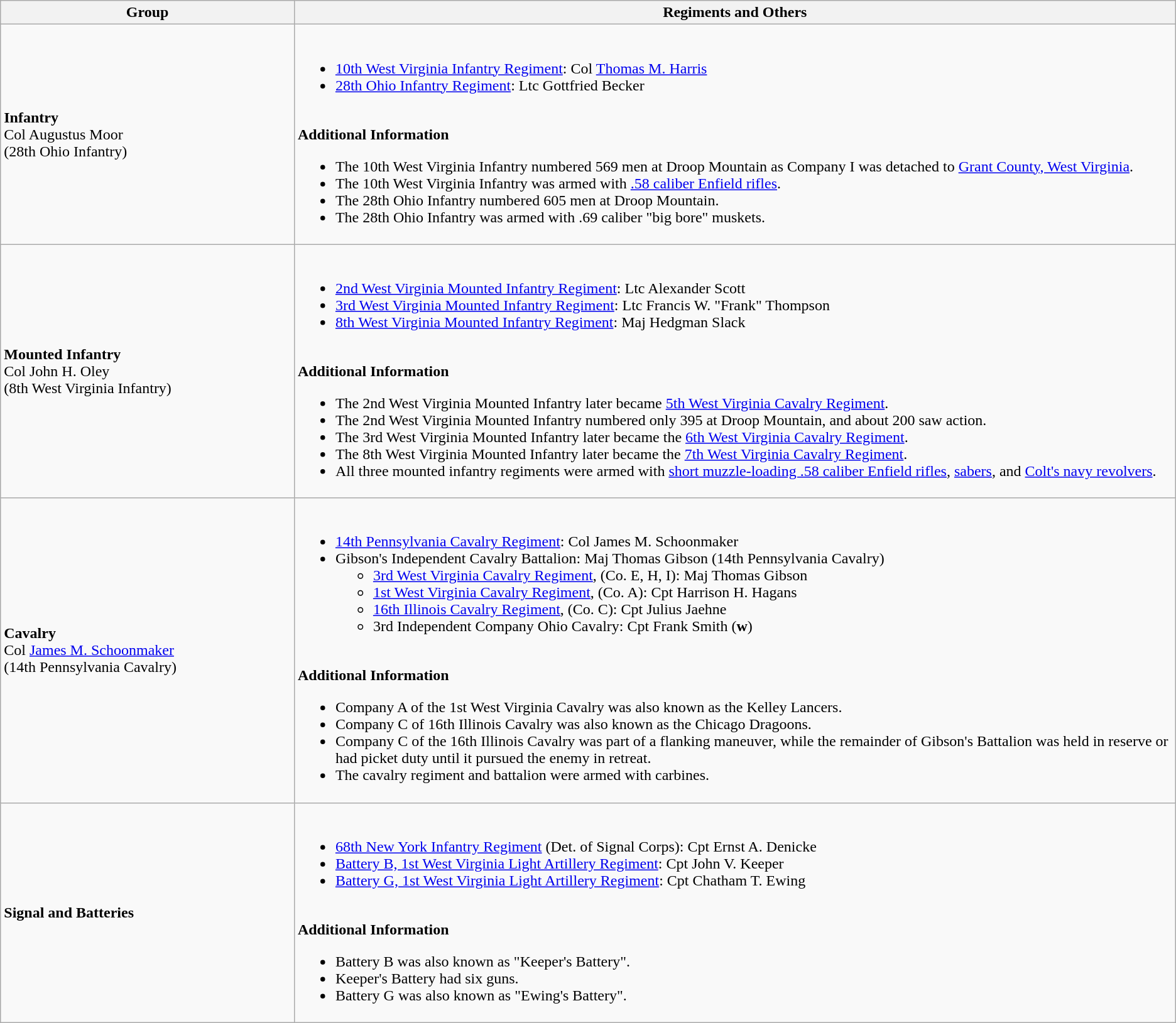<table class="wikitable">
<tr>
<th width=25%>Group</th>
<th>Regiments and Others</th>
</tr>
<tr>
<td><strong>Infantry</strong><br>Col Augustus Moor<br>(28th Ohio Infantry)</td>
<td><br><ul><li><a href='#'>10th West Virginia Infantry Regiment</a>: Col <a href='#'>Thomas M. Harris</a></li><li><a href='#'>28th Ohio Infantry Regiment</a>: Ltc Gottfried Becker</li></ul><br>
<strong>Additional Information</strong><ul><li>The 10th West Virginia Infantry numbered 569 men at Droop Mountain as Company I was detached to <a href='#'>Grant County, West Virginia</a>.</li><li>The 10th West Virginia  Infantry was armed with <a href='#'>.58 caliber Enfield rifles</a>.</li><li>The 28th Ohio Infantry numbered 605 men at Droop Mountain.</li><li>The 28th Ohio Infantry was armed with .69 caliber "big bore" muskets.</li></ul></td>
</tr>
<tr>
<td><strong>Mounted Infantry</strong><br>Col John H. Oley<br>(8th West Virginia Infantry)</td>
<td><br><ul><li><a href='#'>2nd West Virginia Mounted Infantry Regiment</a>: Ltc Alexander Scott</li><li><a href='#'>3rd West Virginia Mounted Infantry Regiment</a>: Ltc Francis W. "Frank" Thompson</li><li><a href='#'>8th West Virginia Mounted Infantry Regiment</a>: Maj Hedgman Slack</li></ul><br>
<strong>Additional Information</strong><ul><li>The 2nd West Virginia Mounted Infantry later became <a href='#'>5th West Virginia Cavalry Regiment</a>.</li><li>The 2nd West Virginia Mounted Infantry numbered only 395 at Droop Mountain, and about 200 saw action.</li><li>The 3rd West Virginia Mounted Infantry later became the <a href='#'>6th West Virginia Cavalry Regiment</a>.</li><li>The 8th West Virginia Mounted Infantry later became the <a href='#'>7th West Virginia Cavalry Regiment</a>.</li><li>All three mounted infantry regiments were armed with <a href='#'>short muzzle-loading .58 caliber Enfield rifles</a>, <a href='#'>sabers</a>, and <a href='#'>Colt's navy revolvers</a>.</li></ul></td>
</tr>
<tr>
<td><strong>Cavalry</strong><br>Col <a href='#'>James M. Schoonmaker</a><br>(14th Pennsylvania Cavalry)</td>
<td><br><ul><li><a href='#'>14th Pennsylvania Cavalry Regiment</a>: Col James M. Schoonmaker</li><li>Gibson's Independent Cavalry Battalion: Maj Thomas Gibson (14th Pennsylvania Cavalry)<ul><li><a href='#'>3rd West Virginia Cavalry Regiment</a>, (Co. E, H, I): Maj Thomas Gibson</li><li><a href='#'>1st West Virginia Cavalry Regiment</a>, (Co. A): Cpt Harrison H. Hagans</li><li><a href='#'>16th Illinois Cavalry Regiment</a>, (Co. C): Cpt Julius Jaehne</li><li>3rd Independent Company Ohio Cavalry: Cpt Frank Smith (<strong>w</strong>)</li></ul></li></ul><br>
<strong>Additional Information</strong><ul><li>Company A of the 1st West Virginia Cavalry was also known as the Kelley Lancers.</li><li>Company C of 16th Illinois Cavalry was also known as the Chicago Dragoons.</li><li>Company C of the 16th Illinois Cavalry was part of a flanking maneuver, while the remainder of Gibson's Battalion was held in reserve or had picket duty until it pursued the enemy in retreat.</li><li>The cavalry regiment and battalion were armed with carbines.</li></ul></td>
</tr>
<tr>
<td><strong>Signal and Batteries</strong></td>
<td><br><ul><li><a href='#'>68th New York Infantry Regiment</a> (Det. of Signal Corps): Cpt Ernst A. Denicke</li><li><a href='#'>Battery B, 1st West Virginia Light Artillery Regiment</a>: Cpt John V. Keeper</li><li><a href='#'>Battery G, 1st West Virginia Light Artillery Regiment</a>: Cpt Chatham T. Ewing</li></ul><br>
<strong>Additional Information</strong><ul><li>Battery B was also known as "Keeper's Battery".</li><li>Keeper's Battery had six guns.</li><li>Battery G was also known as "Ewing's Battery".</li></ul></td>
</tr>
</table>
